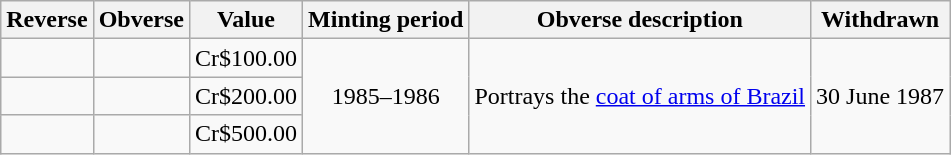<table class="wikitable">
<tr>
<th>Reverse</th>
<th>Obverse</th>
<th>Value</th>
<th>Minting period</th>
<th>Obverse description</th>
<th>Withdrawn</th>
</tr>
<tr>
<td></td>
<td></td>
<td>Cr$100.00</td>
<td rowspan="3" style="text-align: center;">1985–1986</td>
<td rowspan="3">Portrays the <a href='#'>coat of arms of Brazil</a></td>
<td rowspan="3" style="text-align: center;">30 June 1987</td>
</tr>
<tr>
<td></td>
<td></td>
<td>Cr$200.00</td>
</tr>
<tr>
<td></td>
<td></td>
<td>Cr$500.00</td>
</tr>
</table>
